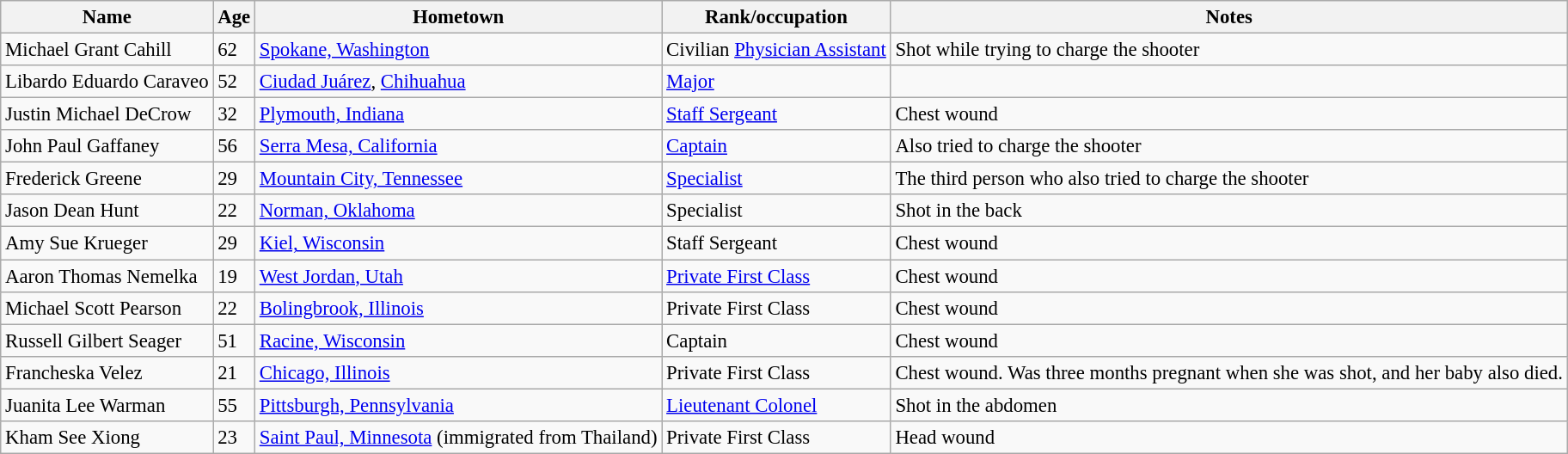<table class="sortable wikitable" style="font-size: 95%;">
<tr>
<th>Name</th>
<th>Age</th>
<th>Hometown</th>
<th>Rank/occupation</th>
<th>Notes</th>
</tr>
<tr>
<td>Michael Grant Cahill</td>
<td>62</td>
<td><a href='#'>Spokane, Washington</a></td>
<td>Civilian <a href='#'>Physician Assistant</a></td>
<td>Shot while trying to charge the shooter</td>
</tr>
<tr>
<td>Libardo Eduardo Caraveo</td>
<td>52</td>
<td><a href='#'>Ciudad Juárez</a>, <a href='#'>Chihuahua</a></td>
<td><a href='#'>Major</a></td>
<td></td>
</tr>
<tr>
<td>Justin Michael DeCrow</td>
<td>32</td>
<td><a href='#'>Plymouth, Indiana</a></td>
<td><a href='#'>Staff Sergeant</a></td>
<td>Chest wound</td>
</tr>
<tr>
<td>John Paul Gaffaney</td>
<td>56</td>
<td><a href='#'>Serra Mesa, California</a></td>
<td><a href='#'>Captain</a></td>
<td>Also tried to charge the shooter</td>
</tr>
<tr>
<td>Frederick Greene</td>
<td>29</td>
<td><a href='#'>Mountain City, Tennessee</a></td>
<td><a href='#'>Specialist</a></td>
<td>The third person who also tried to charge the shooter</td>
</tr>
<tr>
<td>Jason Dean Hunt</td>
<td>22</td>
<td><a href='#'>Norman, Oklahoma</a></td>
<td Specialist (rank)>Specialist</td>
<td>Shot in the back</td>
</tr>
<tr>
<td>Amy Sue Krueger</td>
<td>29</td>
<td><a href='#'>Kiel, Wisconsin</a></td>
<td Staff Sergeant#Army 14>Staff Sergeant</td>
<td>Chest wound</td>
</tr>
<tr>
<td>Aaron Thomas Nemelka</td>
<td>19</td>
<td><a href='#'>West Jordan, Utah</a></td>
<td><a href='#'>Private First Class</a></td>
<td>Chest wound</td>
</tr>
<tr>
<td>Michael Scott Pearson</td>
<td>22</td>
<td><a href='#'>Bolingbrook, Illinois</a></td>
<td>Private First Class</td>
<td>Chest wound</td>
</tr>
<tr>
<td>Russell Gilbert Seager</td>
<td>51</td>
<td><a href='#'>Racine, Wisconsin</a></td>
<td>Captain</td>
<td>Chest wound</td>
</tr>
<tr>
<td>Francheska Velez</td>
<td>21</td>
<td><a href='#'>Chicago, Illinois</a></td>
<td>Private First Class</td>
<td>Chest wound. Was three months pregnant when she was shot, and her baby also died.</td>
</tr>
<tr>
<td>Juanita Lee Warman</td>
<td>55</td>
<td><a href='#'>Pittsburgh, Pennsylvania</a></td>
<td><a href='#'>Lieutenant Colonel</a></td>
<td>Shot in the abdomen</td>
</tr>
<tr>
<td>Kham See Xiong</td>
<td>23</td>
<td><a href='#'>Saint Paul, Minnesota</a> (immigrated from Thailand)</td>
<td>Private First Class</td>
<td>Head wound</td>
</tr>
</table>
